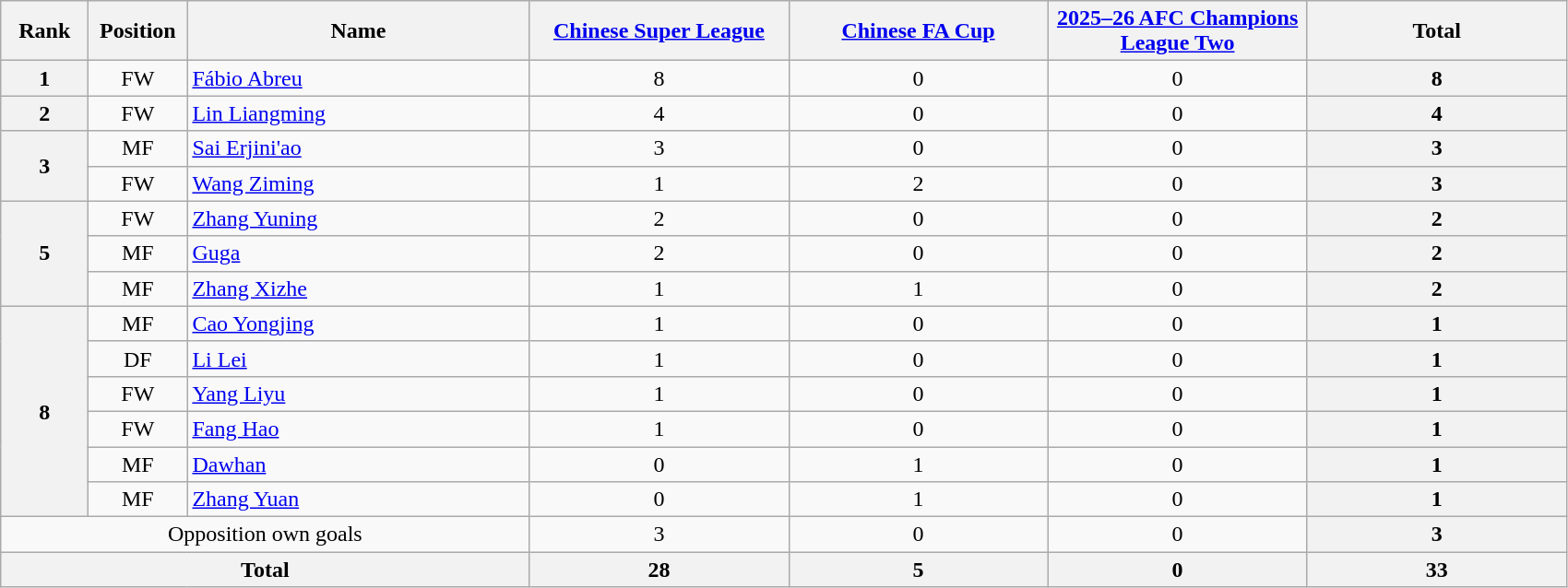<table class="wikitable" style="text-align: center;">
<tr>
<th style="width:56px;">Rank</th>
<th style="width:64px;">Position</th>
<th style="width:240px;">Name</th>
<th style="width:180px;"><a href='#'>Chinese Super League</a></th>
<th style="width:180px;"><a href='#'>Chinese FA Cup</a></th>
<th style="width:180px;"><a href='#'>2025–26 AFC Champions League Two</a></th>
<th style="width:180px;"><strong>Total</strong></th>
</tr>
<tr>
<th>1</th>
<td>FW</td>
<td align="left"> <a href='#'>Fábio Abreu</a></td>
<td>8</td>
<td>0</td>
<td>0</td>
<th>8</th>
</tr>
<tr>
<th>2</th>
<td>FW</td>
<td align="left"> <a href='#'>Lin Liangming</a></td>
<td>4</td>
<td>0</td>
<td>0</td>
<th>4</th>
</tr>
<tr>
<th rowspan="2">3</th>
<td>MF</td>
<td align="left"> <a href='#'>Sai Erjini'ao</a></td>
<td>3</td>
<td>0</td>
<td>0</td>
<th>3</th>
</tr>
<tr>
<td>FW</td>
<td align="left"> <a href='#'>Wang Ziming</a></td>
<td>1</td>
<td>2</td>
<td>0</td>
<th>3</th>
</tr>
<tr>
<th rowspan="3">5</th>
<td>FW</td>
<td align="left"> <a href='#'>Zhang Yuning</a></td>
<td>2</td>
<td>0</td>
<td>0</td>
<th>2</th>
</tr>
<tr>
<td>MF</td>
<td align="left"> <a href='#'>Guga</a></td>
<td>2</td>
<td>0</td>
<td>0</td>
<th>2</th>
</tr>
<tr>
<td>MF</td>
<td align="left"> <a href='#'>Zhang Xizhe</a></td>
<td>1</td>
<td>1</td>
<td>0</td>
<th>2</th>
</tr>
<tr>
<th rowspan="6">8</th>
<td>MF</td>
<td align="left"> <a href='#'>Cao Yongjing</a></td>
<td>1</td>
<td>0</td>
<td>0</td>
<th>1</th>
</tr>
<tr>
<td>DF</td>
<td align="left"> <a href='#'>Li Lei</a></td>
<td>1</td>
<td>0</td>
<td>0</td>
<th>1</th>
</tr>
<tr>
<td>FW</td>
<td align="left"> <a href='#'>Yang Liyu</a></td>
<td>1</td>
<td>0</td>
<td>0</td>
<th>1</th>
</tr>
<tr>
<td>FW</td>
<td align="left"> <a href='#'>Fang Hao</a></td>
<td>1</td>
<td>0</td>
<td>0</td>
<th>1</th>
</tr>
<tr>
<td>MF</td>
<td align="left"> <a href='#'>Dawhan</a></td>
<td>0</td>
<td>1</td>
<td>0</td>
<th>1</th>
</tr>
<tr>
<td>MF</td>
<td align="left"> <a href='#'>Zhang Yuan</a></td>
<td>0</td>
<td>1</td>
<td>0</td>
<th>1</th>
</tr>
<tr>
<td colspan="3">Opposition own goals</td>
<td>3</td>
<td>0</td>
<td>0</td>
<th>3</th>
</tr>
<tr>
<th colspan="3"><strong>Total</strong></th>
<th>28</th>
<th>5</th>
<th>0</th>
<th>33</th>
</tr>
</table>
